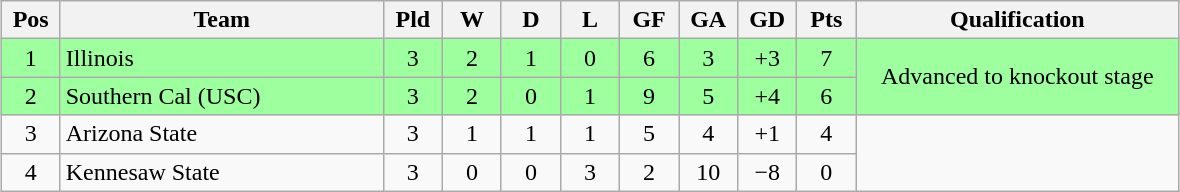<table class="wikitable" style="text-align:center; margin: 1em auto">
<tr>
<th style="width:2em">Pos</th>
<th style="width:13em">Team</th>
<th style="width:2em">Pld</th>
<th style="width:2em">W</th>
<th style="width:2em">D</th>
<th style="width:2em">L</th>
<th style="width:2em">GF</th>
<th style="width:2em">GA</th>
<th style="width:2em">GD</th>
<th style="width:2em">Pts</th>
<th style="width:13em">Qualification</th>
</tr>
<tr bgcolor="#9eff9e">
<td>1</td>
<td style="text-align:left">Illinois</td>
<td>3</td>
<td>2</td>
<td>1</td>
<td>0</td>
<td>6</td>
<td>3</td>
<td>+3</td>
<td>7</td>
<td rowspan="2">Advanced to knockout stage</td>
</tr>
<tr bgcolor="#9eff9e">
<td>2</td>
<td style="text-align:left">Southern Cal (USC)</td>
<td>3</td>
<td>2</td>
<td>0</td>
<td>1</td>
<td>9</td>
<td>5</td>
<td>+4</td>
<td>6</td>
</tr>
<tr>
<td>3</td>
<td style="text-align:left">Arizona State</td>
<td>3</td>
<td>1</td>
<td>1</td>
<td>1</td>
<td>5</td>
<td>4</td>
<td>+1</td>
<td>4</td>
</tr>
<tr>
<td>4</td>
<td style="text-align:left">Kennesaw State</td>
<td>3</td>
<td>0</td>
<td>0</td>
<td>3</td>
<td>2</td>
<td>10</td>
<td>−8</td>
<td>0</td>
</tr>
</table>
